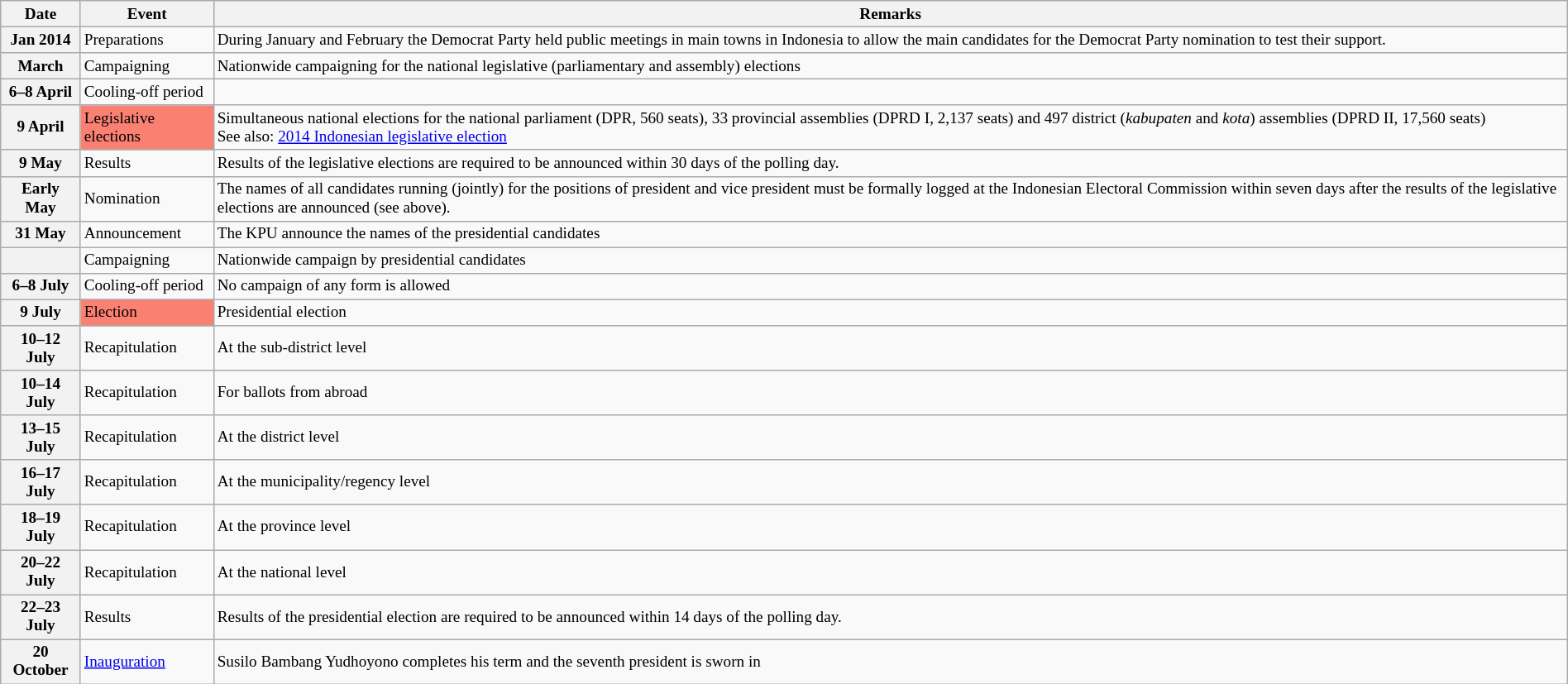<table class="wikitable" style="text-align:left; width:100%; font-size: 80%;">
<tr>
<th>Date</th>
<th>Event</th>
<th>Remarks</th>
</tr>
<tr>
<th scope="row">Jan 2014</th>
<td>Preparations</td>
<td>During January and February the Democrat Party held public meetings in main towns in Indonesia to allow the main candidates for the Democrat Party nomination to test their support.</td>
</tr>
<tr>
<th scope="row">March</th>
<td>Campaigning</td>
<td>Nationwide campaigning for the national legislative (parliamentary and assembly) elections</td>
</tr>
<tr>
<th scope="row">6–8 April</th>
<td>Cooling-off period</td>
<td></td>
</tr>
<tr>
<th scope="row">9 April</th>
<td style="background:salmon;">Legislative elections</td>
<td>Simultaneous national elections for the national parliament (DPR, 560 seats), 33 provincial assemblies (DPRD I, 2,137 seats) and 497 district (<em>kabupaten</em> and <em>kota</em>) assemblies (DPRD II, 17,560 seats)<br>See also: <a href='#'>2014 Indonesian legislative election</a></td>
</tr>
<tr>
<th scope="row">9 May</th>
<td>Results</td>
<td>Results of the legislative elections are required to be announced within 30 days of the polling day.</td>
</tr>
<tr>
<th scope="row">Early May</th>
<td>Nomination</td>
<td>The names of all candidates running (jointly) for the positions of president and vice president must be formally logged at the Indonesian Electoral Commission within seven days after the results of the legislative elections are announced (see above).</td>
</tr>
<tr>
<th scope="row">31 May</th>
<td>Announcement</td>
<td>The KPU announce the names of the presidential candidates</td>
</tr>
<tr>
<th scope="row"></th>
<td>Campaigning</td>
<td>Nationwide campaign by presidential candidates</td>
</tr>
<tr>
<th scope="row">6–8 July</th>
<td>Cooling-off period</td>
<td>No campaign of any form is allowed</td>
</tr>
<tr>
<th scope="row">9 July</th>
<td style="background:salmon;">Election</td>
<td>Presidential election</td>
</tr>
<tr>
<th scope="row">10–12 July</th>
<td>Recapitulation</td>
<td>At the sub-district level</td>
</tr>
<tr>
<th scope="row">10–14 July</th>
<td>Recapitulation</td>
<td>For ballots from abroad</td>
</tr>
<tr>
<th scope="row">13–15 July</th>
<td>Recapitulation</td>
<td>At the district level</td>
</tr>
<tr>
<th scope="row">16–17 July</th>
<td>Recapitulation</td>
<td>At the municipality/regency level</td>
</tr>
<tr>
<th scope="row">18–19 July</th>
<td>Recapitulation</td>
<td>At the province level</td>
</tr>
<tr>
<th scope="row">20–22 July</th>
<td>Recapitulation</td>
<td>At the national level</td>
</tr>
<tr>
<th scope="row">22–23 July</th>
<td>Results</td>
<td>Results of the presidential election are required to be announced within 14 days of the polling day.</td>
</tr>
<tr>
<th scope="row">20 October</th>
<td><a href='#'>Inauguration</a></td>
<td>Susilo Bambang Yudhoyono completes his term and the seventh president is sworn in</td>
</tr>
</table>
